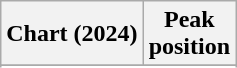<table class="wikitable sortable plainrowheaders" style="text-align:center">
<tr>
<th scope="col">Chart (2024)</th>
<th scope="col">Peak<br>position</th>
</tr>
<tr>
</tr>
<tr>
</tr>
<tr>
</tr>
<tr>
</tr>
<tr>
</tr>
<tr>
</tr>
<tr>
</tr>
<tr>
</tr>
<tr>
</tr>
<tr>
</tr>
<tr>
</tr>
<tr>
</tr>
</table>
